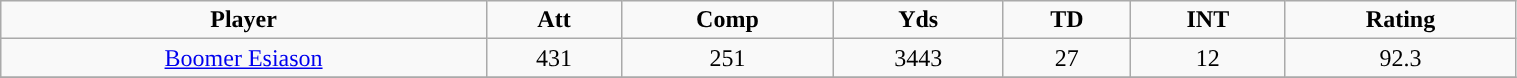<table class="wikitable" width="80%">
<tr align="center">
<td><strong>Player</strong></td>
<td><strong>Att</strong></td>
<td><strong>Comp</strong></td>
<td><strong>Yds</strong></td>
<td><strong>TD</strong></td>
<td><strong>INT</strong></td>
<td><strong>Rating</strong></td>
</tr>
<tr align="center" bgcolor="">
<td><a href='#'>Boomer Esiason</a></td>
<td>431</td>
<td>251</td>
<td>3443</td>
<td>27</td>
<td>12</td>
<td>92.3</td>
</tr>
<tr align="center" bgcolor="">
</tr>
</table>
